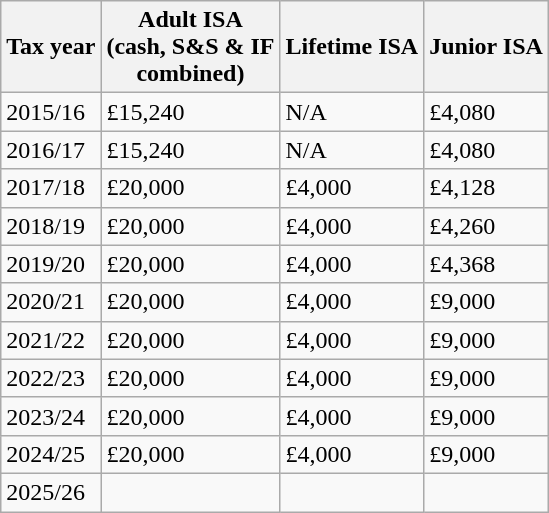<table class="wikitable">
<tr>
<th>Tax year</th>
<th>Adult ISA<br>(cash, S&S & IF<br>combined)</th>
<th>Lifetime ISA</th>
<th>Junior ISA</th>
</tr>
<tr>
<td>2015/16</td>
<td>£15,240</td>
<td>N/A</td>
<td>£4,080</td>
</tr>
<tr>
<td>2016/17</td>
<td>£15,240</td>
<td>N/A</td>
<td>£4,080</td>
</tr>
<tr>
<td>2017/18</td>
<td>£20,000</td>
<td>£4,000</td>
<td>£4,128</td>
</tr>
<tr>
<td>2018/19</td>
<td>£20,000</td>
<td>£4,000</td>
<td>£4,260</td>
</tr>
<tr>
<td>2019/20</td>
<td>£20,000</td>
<td>£4,000</td>
<td>£4,368</td>
</tr>
<tr>
<td>2020/21</td>
<td>£20,000</td>
<td>£4,000</td>
<td>£9,000</td>
</tr>
<tr>
<td>2021/22</td>
<td>£20,000</td>
<td>£4,000</td>
<td>£9,000</td>
</tr>
<tr>
<td>2022/23</td>
<td>£20,000</td>
<td>£4,000</td>
<td>£9,000</td>
</tr>
<tr>
<td>2023/24</td>
<td>£20,000</td>
<td>£4,000</td>
<td>£9,000</td>
</tr>
<tr>
<td>2024/25</td>
<td>£20,000</td>
<td>£4,000</td>
<td>£9,000</td>
</tr>
<tr>
<td>2025/26</td>
<td></td>
<td></td>
<td></td>
</tr>
</table>
